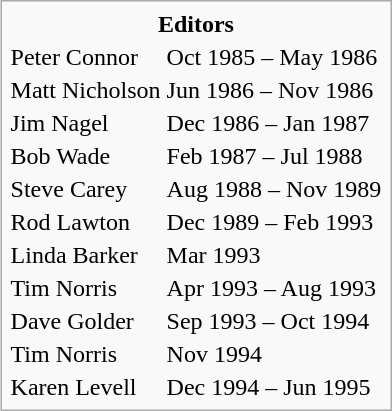<table class="infobox" style="float: right; clear: right">
<tr>
<th colspan="2">Editors</th>
</tr>
<tr>
<td>Peter Connor</td>
<td>Oct 1985 – May 1986</td>
</tr>
<tr>
<td>Matt Nicholson</td>
<td>Jun 1986 – Nov 1986</td>
</tr>
<tr>
<td>Jim Nagel</td>
<td>Dec 1986 – Jan 1987</td>
</tr>
<tr>
<td>Bob Wade</td>
<td>Feb 1987 – Jul 1988</td>
</tr>
<tr>
<td>Steve Carey</td>
<td>Aug 1988 – Nov 1989</td>
</tr>
<tr>
<td>Rod Lawton</td>
<td>Dec 1989 – Feb 1993</td>
</tr>
<tr>
<td>Linda Barker</td>
<td>Mar 1993</td>
</tr>
<tr>
<td>Tim Norris</td>
<td>Apr 1993 – Aug 1993</td>
</tr>
<tr>
<td>Dave Golder</td>
<td>Sep 1993 – Oct 1994</td>
</tr>
<tr>
<td>Tim Norris</td>
<td>Nov 1994</td>
</tr>
<tr>
<td>Karen Levell</td>
<td>Dec 1994 – Jun 1995</td>
</tr>
</table>
